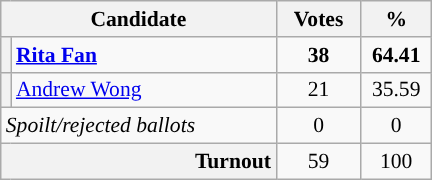<table class=wikitable style="font-size: 90%;">
<tr>
<th colspan="2">Candidate</th>
<th style="width: 50px">Votes</th>
<th style="width: 40px">%</th>
</tr>
<tr>
<th style="background-color: "></th>
<td style="width: 170px"><strong><a href='#'>Rita Fan</a></strong> </td>
<td align="center"><strong>38</strong></td>
<td align="center"><strong>64.41</strong></td>
</tr>
<tr>
<th style="background-color: "></th>
<td style="width: 170px"><a href='#'>Andrew Wong</a></td>
<td align="center">21</td>
<td align="center">35.59</td>
</tr>
<tr>
<td colspan="2"><em>Spoilt/rejected ballots</em></td>
<td align="center">0</td>
<td align="center">0</td>
</tr>
<tr>
<th colspan="2" style="text-align:right">Turnout</th>
<td align="center">59</td>
<td align="center">100</td>
</tr>
</table>
